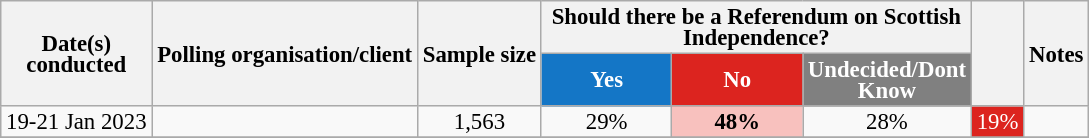<table class="wikitable sortable" style="text-align: center; line-height: 14px; font-size: 95%;">
<tr>
<th rowspan="2">Date(s)<br>conducted</th>
<th rowspan="2">Polling organisation/client</th>
<th rowspan="2">Sample size</th>
<th colspan="3">Should there be a Referendum on Scottish Independence?</th>
<th rowspan="2"></th>
<th rowspan="2">Notes</th>
</tr>
<tr>
<th class="unsortable" style="background:#1476c6; width: 80px; color: white;">Yes</th>
<th class="unsortable" style="background: #DC241F; width: 80px; color: white;">No</th>
<th class="unsortable" style="background: gray; width: 80px; color: white;">Undecided/Dont Know</th>
</tr>
<tr>
<td data-sort-value="2022-12-02">19-21 Jan 2023</td>
<td></td>
<td>1,563</td>
<td>29%</td>
<td style="background: rgb(248, 193, 190);"><strong>48%</strong></td>
<td>28%</td>
<td style="background: #DC241F; color: white;">19%</td>
<td></td>
</tr>
<tr>
</tr>
</table>
